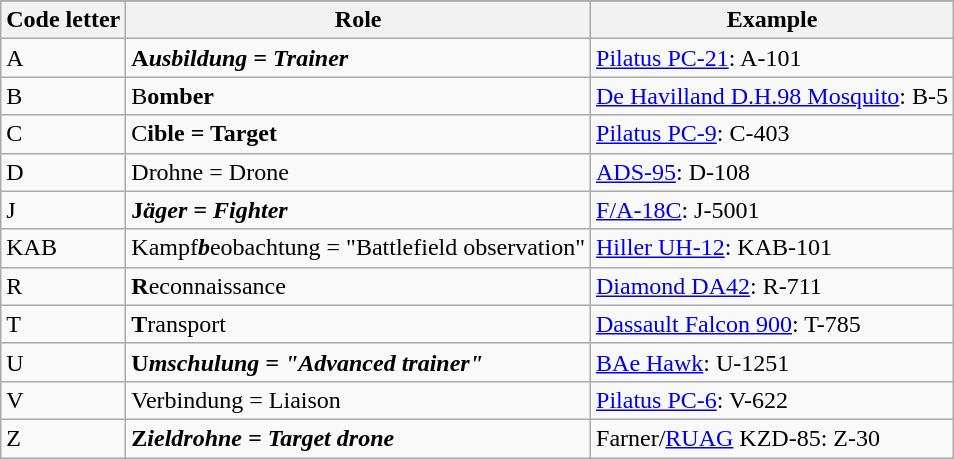<table class="wikitable">
<tr>
</tr>
<tr>
<th>Code letter</th>
<th>Role</th>
<th>Example</th>
</tr>
<tr>
<td>A</td>
<td><strong>A<strong><em>usbildung<em> = Trainer</td>
<td><a href='#'>Pilatus PC-21</a>:  A-101</td>
</tr>
<tr>
<td>B</td>
<td></strong>B<strong>omber</td>
<td><a href='#'>De Havilland D.H.98 Mosquito</a>:  B-5</td>
</tr>
<tr>
<td>C</td>
<td></strong>C<strong>ible = Target</td>
<td><a href='#'>Pilatus PC-9</a>:  C-403</td>
</tr>
<tr>
<td>D</td>
<td></strong>D</em></strong>rohne</em> = Drone</td>
<td><a href='#'>ADS-95</a>: D-108</td>
</tr>
<tr>
<td>J</td>
<td><strong>J<strong><em>äger<em> = Fighter</td>
<td><a href='#'>F/A-18C</a>: J-5001</td>
</tr>
<tr>
<td>KAB</td>
<td></strong>Ka</em></strong>mpf<strong><em>b</em></strong>eobachtung</em> = "Battlefield observation"</td>
<td><a href='#'>Hiller UH-12</a>: KAB-101</td>
</tr>
<tr>
<td>R</td>
<td><strong>R</strong>econnaissance</td>
<td><a href='#'>Diamond DA42</a>: R-711</td>
</tr>
<tr>
<td>T</td>
<td><strong>T</strong>ransport</td>
<td><a href='#'>Dassault Falcon 900</a>: T-785</td>
</tr>
<tr>
<td>U</td>
<td><strong>U<strong><em>mschulung<em> = "Advanced trainer"</td>
<td><a href='#'>BAe Hawk</a>: U-1251</td>
</tr>
<tr>
<td>V</td>
<td></strong>V</em></strong>erbindung</em> = Liaison</td>
<td><a href='#'>Pilatus PC-6</a>: V-622</td>
</tr>
<tr>
<td>Z</td>
<td><strong>Z<strong><em>ieldrohne<em> = Target drone</td>
<td>Farner/<a href='#'>RUAG</a> KZD-85: Z-30</td>
</tr>
</table>
